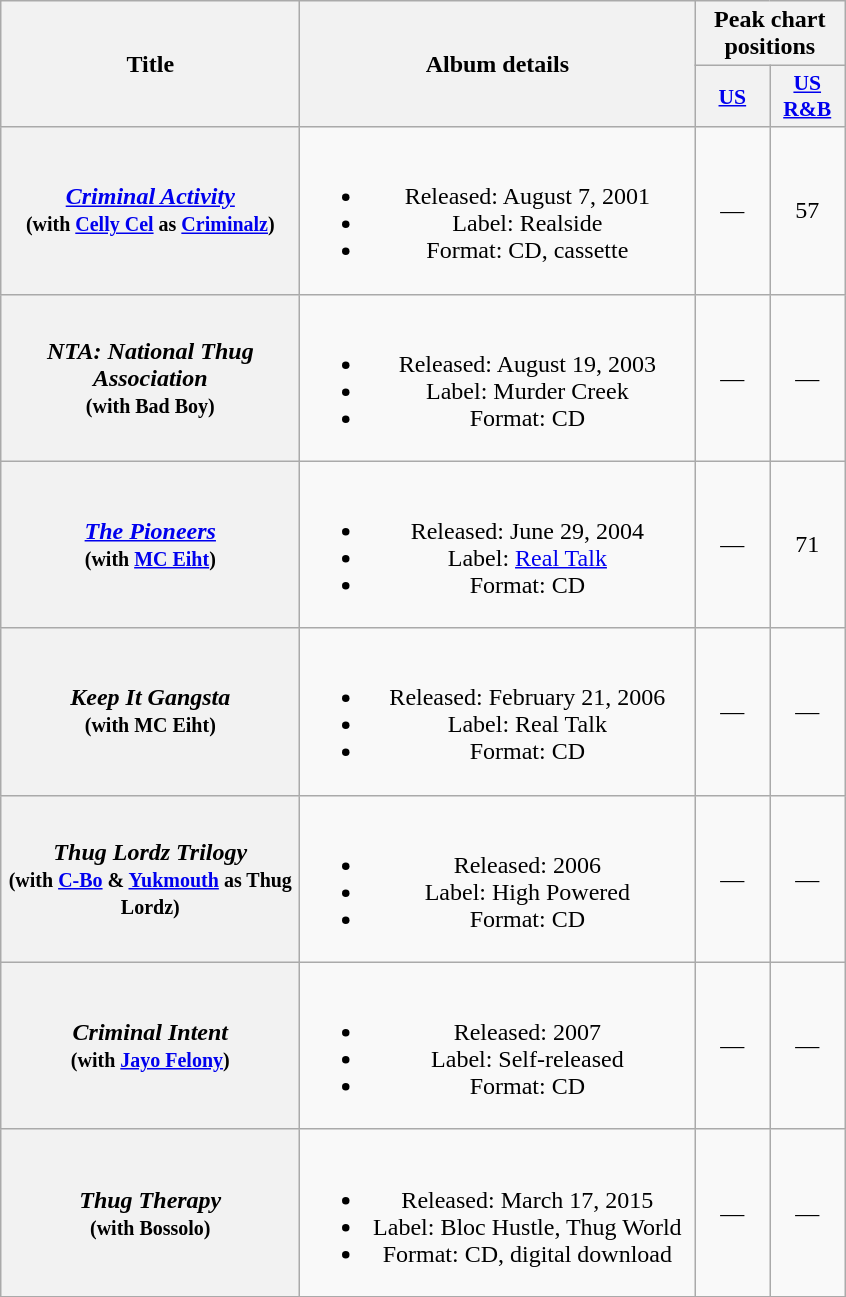<table class="wikitable plainrowheaders" style="text-align:center;">
<tr>
<th scope="col" rowspan="2" style="width:12em;">Title</th>
<th scope="col" rowspan="2" style="width:16em;">Album details</th>
<th scope="col" colspan="2">Peak chart positions</th>
</tr>
<tr>
<th scope="col" style="width:3em;font-size:90%;"><a href='#'>US</a></th>
<th scope="col" style="width:3em;font-size:90%;"><a href='#'>US R&B</a></th>
</tr>
<tr>
<th scope="row"><em><a href='#'>Criminal Activity</a></em> <br><small>(with <a href='#'>Celly Cel</a> as <a href='#'>Criminalz</a>)</small></th>
<td><br><ul><li>Released: August 7, 2001</li><li>Label: Realside</li><li>Format: CD, cassette</li></ul></td>
<td>—</td>
<td>57</td>
</tr>
<tr>
<th scope="row"><em>NTA: National Thug Association</em> <br><small>(with Bad Boy)</small></th>
<td><br><ul><li>Released: August 19, 2003</li><li>Label: Murder Creek</li><li>Format: CD</li></ul></td>
<td>—</td>
<td>—</td>
</tr>
<tr>
<th scope="row"><em><a href='#'>The Pioneers</a></em> <br><small>(with <a href='#'>MC Eiht</a>)</small></th>
<td><br><ul><li>Released: June 29, 2004</li><li>Label: <a href='#'>Real Talk</a></li><li>Format: CD</li></ul></td>
<td>—</td>
<td>71</td>
</tr>
<tr>
<th scope="row"><em>Keep It Gangsta</em> <br><small>(with MC Eiht)</small></th>
<td><br><ul><li>Released: February 21, 2006</li><li>Label: Real Talk</li><li>Format: CD</li></ul></td>
<td>—</td>
<td>—</td>
</tr>
<tr>
<th scope="row"><em>Thug Lordz Trilogy</em> <br><small>(with <a href='#'>C-Bo</a> & <a href='#'>Yukmouth</a> as Thug Lordz)</small></th>
<td><br><ul><li>Released: 2006</li><li>Label: High Powered</li><li>Format: CD</li></ul></td>
<td>—</td>
<td>—</td>
</tr>
<tr>
<th scope="row"><em>Criminal Intent</em> <br><small>(with <a href='#'>Jayo Felony</a>)</small></th>
<td><br><ul><li>Released: 2007</li><li>Label: Self-released</li><li>Format: CD</li></ul></td>
<td>—</td>
<td>—</td>
</tr>
<tr>
<th scope="row"><em>Thug Therapy</em> <br><small>(with Bossolo)</small></th>
<td><br><ul><li>Released: March 17, 2015</li><li>Label: Bloc Hustle, Thug World</li><li>Format: CD, digital download</li></ul></td>
<td>—</td>
<td>—</td>
</tr>
<tr>
</tr>
</table>
